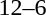<table style="text-align:center">
<tr>
<th width=200></th>
<th width=100></th>
<th width=200></th>
</tr>
<tr>
<td align=right><strong></strong></td>
<td>12–6</td>
<td align=left></td>
</tr>
</table>
